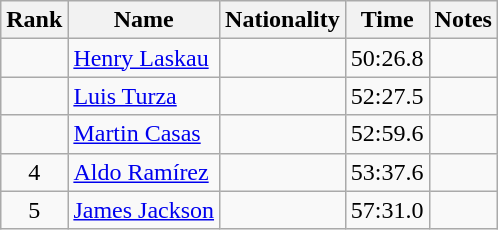<table class="wikitable sortable" style="text-align:center">
<tr>
<th>Rank</th>
<th>Name</th>
<th>Nationality</th>
<th>Time</th>
<th>Notes</th>
</tr>
<tr>
<td></td>
<td align=left><a href='#'>Henry Laskau</a></td>
<td align=left></td>
<td>50:26.8</td>
<td></td>
</tr>
<tr>
<td></td>
<td align=left><a href='#'>Luis Turza</a></td>
<td align=left></td>
<td>52:27.5</td>
<td></td>
</tr>
<tr>
<td></td>
<td align=left><a href='#'>Martin Casas</a></td>
<td align=left></td>
<td>52:59.6</td>
<td></td>
</tr>
<tr>
<td>4</td>
<td align=left><a href='#'>Aldo Ramírez</a></td>
<td align=left></td>
<td>53:37.6</td>
<td></td>
</tr>
<tr>
<td>5</td>
<td align=left><a href='#'>James Jackson</a></td>
<td align=left></td>
<td>57:31.0</td>
<td></td>
</tr>
</table>
